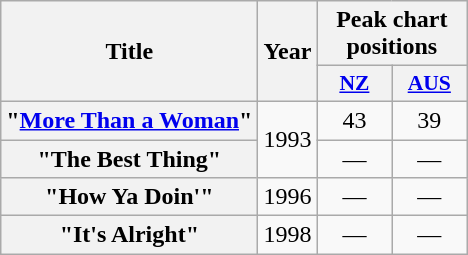<table class="wikitable plainrowheaders" style="text-align:center;">
<tr>
<th scope="col" rowspan="2">Title</th>
<th scope="col" rowspan="2">Year</th>
<th scope="col" colspan="2">Peak chart positions</th>
</tr>
<tr>
<th scope="col" style="width:3em;font-size:90%;"><a href='#'>NZ</a><br></th>
<th scope="col" style="width:3em;font-size:90%;"><a href='#'>AUS</a><br></th>
</tr>
<tr>
<th scope="row">"<a href='#'>More Than a Woman</a>"</th>
<td rowspan="2">1993</td>
<td>43</td>
<td>39</td>
</tr>
<tr>
<th scope="row">"The Best Thing"</th>
<td>—</td>
<td>—</td>
</tr>
<tr>
<th scope="row">"How Ya Doin'"</th>
<td>1996</td>
<td>—</td>
<td>—</td>
</tr>
<tr>
<th scope="row">"It's Alright"</th>
<td>1998</td>
<td>—</td>
<td>—</td>
</tr>
</table>
